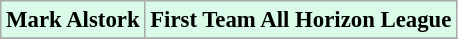<table class="wikitable" style="background:#d9fbe8; font-size:95%;">
<tr>
<td><strong>Mark Alstork</strong></td>
<td><strong>First Team All Horizon League</strong></td>
</tr>
<tr>
</tr>
</table>
